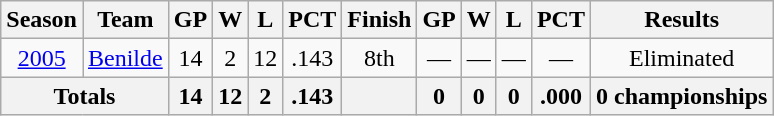<table class="wikitable" style="text-align:center">
<tr>
<th>Season</th>
<th>Team</th>
<th>GP</th>
<th>W</th>
<th>L</th>
<th>PCT</th>
<th>Finish</th>
<th>GP</th>
<th>W</th>
<th>L</th>
<th>PCT</th>
<th>Results</th>
</tr>
<tr>
<td><a href='#'>2005</a></td>
<td><a href='#'>Benilde</a></td>
<td>14</td>
<td>2</td>
<td>12</td>
<td>.143</td>
<td>8th</td>
<td>—</td>
<td>—</td>
<td>—</td>
<td>—</td>
<td>Eliminated</td>
</tr>
<tr>
<th colspan="2">Totals</th>
<th>14</th>
<th>12</th>
<th>2</th>
<th>.143</th>
<th></th>
<th>0</th>
<th>0</th>
<th>0</th>
<th>.000</th>
<th>0 championships</th>
</tr>
</table>
